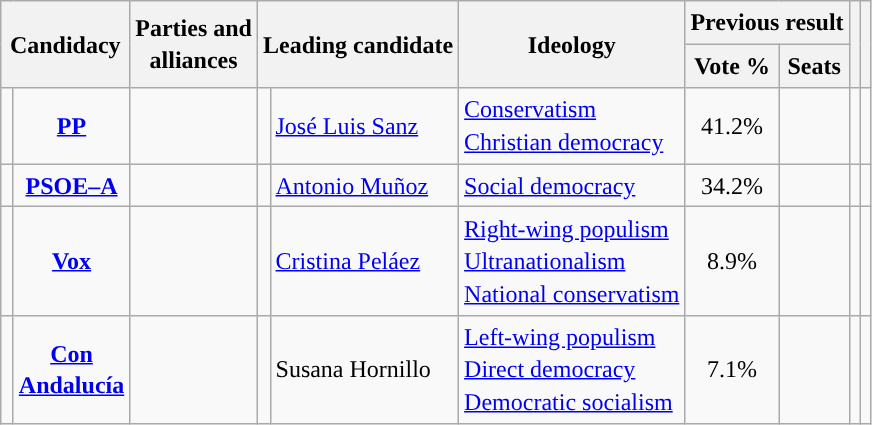<table class="wikitable" style="line-height:1.35em; text-align:left;">
<tr>
<th colspan="2" rowspan="2">Candidacy</th>
<th rowspan="2">Parties and<br>alliances</th>
<th colspan="2" rowspan="2">Leading candidate</th>
<th rowspan="2">Ideology</th>
<th colspan="2">Previous result</th>
<th rowspan="2"></th>
<th rowspan="2"></th>
</tr>
<tr>
<th>Vote %</th>
<th>Seats</th>
</tr>
<tr>
<td width="1" style="color:inherit;background:"></td>
<td align="center"><strong><a href='#'>PP</a></strong></td>
<td></td>
<td></td>
<td><a href='#'>José Luis Sanz</a></td>
<td><a href='#'>Conservatism</a><br><a href='#'>Christian democracy</a></td>
<td align="center">41.2%</td>
<td></td>
<td></td>
<td></td>
</tr>
<tr>
<td style="color:inherit;background:"></td>
<td align="center"><strong><a href='#'>PSOE–A</a></strong></td>
<td></td>
<td></td>
<td><a href='#'>Antonio Muñoz</a></td>
<td><a href='#'>Social democracy</a></td>
<td align="center">34.2%</td>
<td></td>
<td></td>
<td></td>
</tr>
<tr>
<td style="color:inherit;background:"></td>
<td align="center"><strong><a href='#'>Vox</a></strong></td>
<td></td>
<td></td>
<td><a href='#'>Cristina Peláez</a></td>
<td><a href='#'>Right-wing populism</a><br><a href='#'>Ultranationalism</a><br><a href='#'>National conservatism</a></td>
<td align="center">8.9%</td>
<td></td>
<td></td>
<td></td>
</tr>
<tr>
<td style="color:inherit;background:"></td>
<td align="center"><strong><a href='#'>Con<br>Andalucía</a></strong></td>
<td></td>
<td></td>
<td>Susana Hornillo</td>
<td><a href='#'>Left-wing populism</a><br><a href='#'>Direct democracy</a><br><a href='#'>Democratic socialism</a></td>
<td align="center">7.1%</td>
<td></td>
<td></td>
<td></td>
</tr>
</table>
